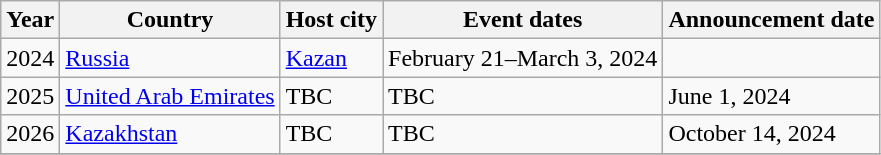<table class="wikitable">
<tr>
<th>Year</th>
<th>Country</th>
<th>Host city</th>
<th>Event dates</th>
<th>Announcement date</th>
</tr>
<tr>
<td>2024</td>
<td><a href='#'>Russia</a></td>
<td><a href='#'>Kazan</a></td>
<td>February 21–March 3, 2024</td>
<td></td>
</tr>
<tr>
<td>2025</td>
<td><a href='#'>United Arab Emirates</a></td>
<td>TBC</td>
<td>TBC</td>
<td>June 1, 2024</td>
</tr>
<tr>
<td>2026</td>
<td><a href='#'>Kazakhstan</a></td>
<td>TBC</td>
<td>TBC</td>
<td>October 14, 2024</td>
</tr>
<tr>
</tr>
</table>
